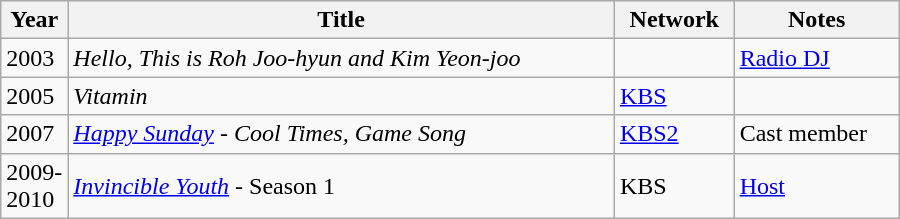<table class="wikitable" style="width:600px">
<tr>
<th width=10>Year</th>
<th>Title</th>
<th>Network</th>
<th>Notes</th>
</tr>
<tr>
<td>2003</td>
<td><em>Hello, This is Roh Joo-hyun and Kim Yeon-joo</em></td>
<td></td>
<td><a href='#'>Radio DJ</a></td>
</tr>
<tr>
<td>2005</td>
<td><em>Vitamin</em></td>
<td><a href='#'>KBS</a></td>
<td></td>
</tr>
<tr>
<td>2007</td>
<td><em><a href='#'>Happy Sunday</a> - Cool Times, Game Song</em></td>
<td><a href='#'>KBS2</a></td>
<td>Cast member</td>
</tr>
<tr>
<td>2009-2010</td>
<td><em><a href='#'>Invincible Youth</a></em> - Season 1</td>
<td>KBS</td>
<td><a href='#'>Host</a></td>
</tr>
</table>
